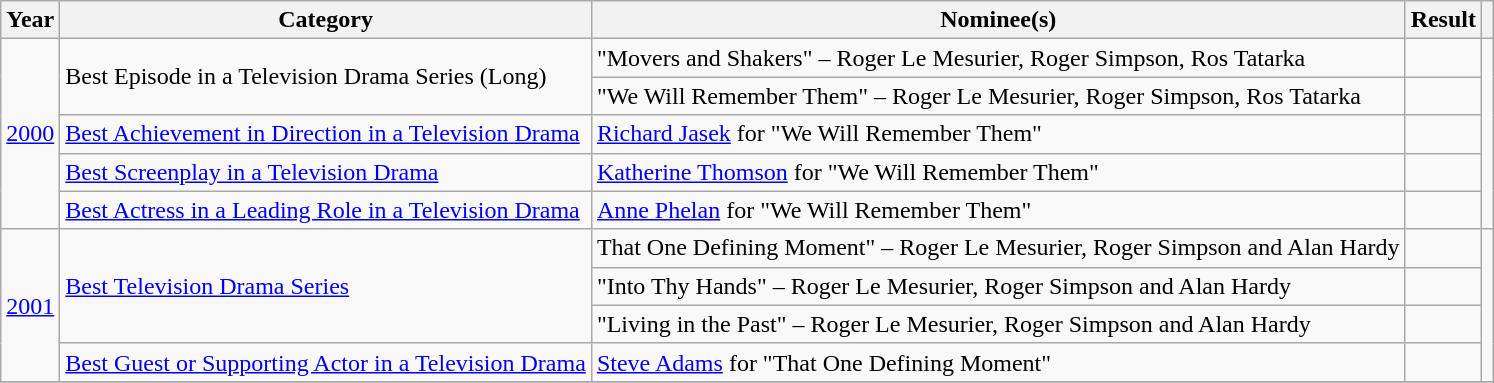<table class="wikitable">
<tr>
<th>Year</th>
<th>Category</th>
<th>Nominee(s)</th>
<th>Result</th>
<th></th>
</tr>
<tr>
<td style="text-align:center" rowspan="5"><a href='#'>2000</a></td>
<td rowspan="2">Best Episode in a Television Drama Series (Long)</td>
<td>"Movers and Shakers" – Roger Le Mesurier, Roger Simpson, Ros Tatarka</td>
<td></td>
<td style="text-align:center" rowspan="5"></td>
</tr>
<tr>
<td>"We Will Remember Them" – Roger Le Mesurier, Roger Simpson, Ros Tatarka</td>
<td></td>
</tr>
<tr>
<td><a href='#'>Best Achievement in Direction in a Television Drama</a></td>
<td><a href='#'>Richard Jasek</a> for "We Will Remember Them"</td>
<td></td>
</tr>
<tr>
<td><a href='#'>Best Screenplay in a Television Drama</a></td>
<td><a href='#'>Katherine Thomson</a> for "We Will Remember Them"</td>
<td></td>
</tr>
<tr>
<td><a href='#'>Best Actress in a Leading Role in a Television Drama</a></td>
<td><a href='#'>Anne Phelan</a> for "We Will Remember Them"</td>
<td></td>
</tr>
<tr>
<td style="text-align:center" rowspan="4"><a href='#'>2001</a></td>
<td rowspan="3"><a href='#'>Best Television Drama Series</a></td>
<td>That One Defining Moment" – Roger Le Mesurier, Roger Simpson and Alan Hardy</td>
<td></td>
<td style="text-align:center" rowspan="4"></td>
</tr>
<tr>
<td>"Into Thy Hands" – Roger Le Mesurier, Roger Simpson and Alan Hardy</td>
<td></td>
</tr>
<tr>
<td>"Living in the Past" – Roger Le Mesurier, Roger Simpson and Alan Hardy</td>
<td></td>
</tr>
<tr>
<td><a href='#'>Best Guest or Supporting Actor in a Television Drama</a></td>
<td><a href='#'>Steve Adams</a> for "That One Defining Moment"</td>
<td></td>
</tr>
<tr>
</tr>
</table>
